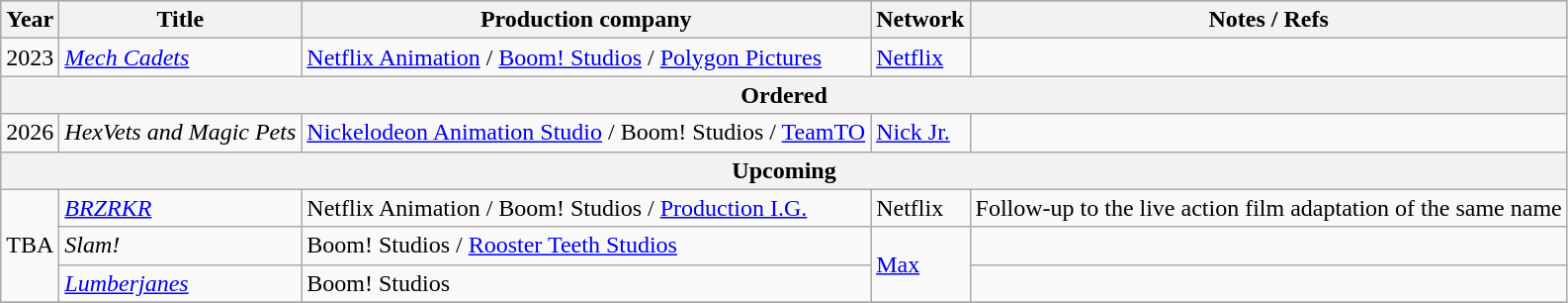<table class="wikitable sortable">
<tr style="background:#b0c4de;">
<th>Year</th>
<th>Title</th>
<th>Production company</th>
<th>Network</th>
<th>Notes / Refs</th>
</tr>
<tr>
<td>2023</td>
<td><em><a href='#'>Mech Cadets</a></em></td>
<td><a href='#'>Netflix Animation</a> / <a href='#'>Boom! Studios</a> / <a href='#'>Polygon Pictures</a></td>
<td><a href='#'>Netflix</a></td>
<td></td>
</tr>
<tr>
<th colspan="8">Ordered</th>
</tr>
<tr>
<td>2026</td>
<td><em>HexVets and Magic Pets</em></td>
<td><a href='#'>Nickelodeon Animation Studio</a> / Boom! Studios / <a href='#'>TeamTO</a></td>
<td><a href='#'>Nick Jr.</a></td>
<td></td>
</tr>
<tr>
<th colspan="8">Upcoming</th>
</tr>
<tr>
<td rowspan="3">TBA</td>
<td><em><a href='#'>BRZRKR</a></em></td>
<td>Netflix Animation / Boom! Studios / <a href='#'>Production I.G.</a></td>
<td>Netflix</td>
<td>Follow-up to the live action film adaptation of the same name</td>
</tr>
<tr>
<td><em>Slam!</em></td>
<td>Boom! Studios / <a href='#'>Rooster Teeth Studios</a></td>
<td rowspan="2"><a href='#'>Max</a></td>
<td></td>
</tr>
<tr>
<td><em><a href='#'>Lumberjanes</a></em></td>
<td>Boom! Studios</td>
<td></td>
</tr>
<tr>
</tr>
</table>
